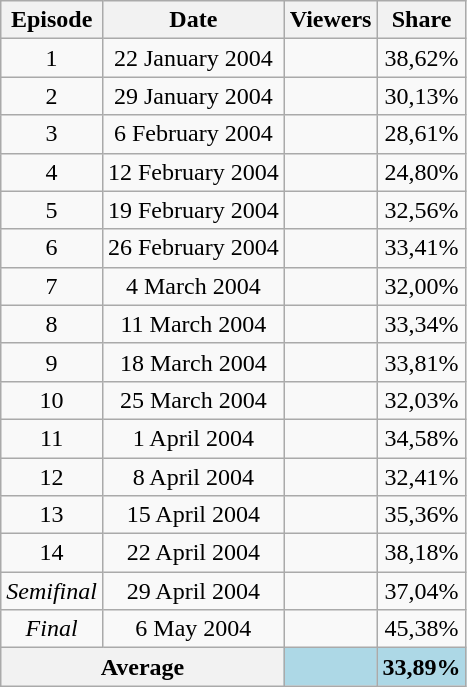<table class="wikitable" style="text-align:center">
<tr>
<th>Episode</th>
<th>Date</th>
<th>Viewers</th>
<th>Share</th>
</tr>
<tr>
<td>1</td>
<td>22 January 2004</td>
<td></td>
<td>38,62%</td>
</tr>
<tr>
<td>2</td>
<td>29 January 2004</td>
<td></td>
<td>30,13%</td>
</tr>
<tr>
<td>3</td>
<td>6 February 2004</td>
<td></td>
<td>28,61%</td>
</tr>
<tr>
<td>4</td>
<td>12 February 2004</td>
<td></td>
<td>24,80%</td>
</tr>
<tr>
<td>5</td>
<td>19 February 2004</td>
<td></td>
<td>32,56%</td>
</tr>
<tr>
<td>6</td>
<td>26 February 2004</td>
<td></td>
<td>33,41%</td>
</tr>
<tr>
<td>7</td>
<td>4 March 2004</td>
<td></td>
<td>32,00%</td>
</tr>
<tr>
<td>8</td>
<td>11 March 2004</td>
<td></td>
<td>33,34%</td>
</tr>
<tr>
<td>9</td>
<td>18 March 2004</td>
<td></td>
<td>33,81%</td>
</tr>
<tr>
<td>10</td>
<td>25 March 2004</td>
<td></td>
<td>32,03%</td>
</tr>
<tr>
<td>11</td>
<td>1 April 2004</td>
<td></td>
<td>34,58%</td>
</tr>
<tr>
<td>12</td>
<td>8 April 2004</td>
<td></td>
<td>32,41%</td>
</tr>
<tr>
<td>13</td>
<td>15 April 2004</td>
<td></td>
<td>35,36%</td>
</tr>
<tr>
<td>14</td>
<td>22 April 2004</td>
<td></td>
<td>38,18%</td>
</tr>
<tr>
<td><em>Semifinal</em></td>
<td>29 April 2004</td>
<td></td>
<td>37,04%</td>
</tr>
<tr>
<td><em>Final</em></td>
<td>6 May 2004</td>
<td></td>
<td>45,38%</td>
</tr>
<tr>
<th colspan="2">Average</th>
<td bgcolor="lightblue"><strong></strong></td>
<td bgcolor="lightblue"><strong>33,89%</strong></td>
</tr>
</table>
